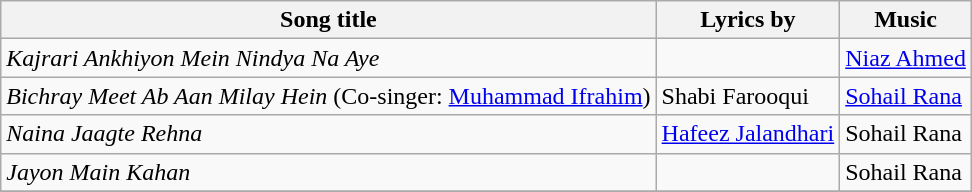<table class = "wikitable">
<tr>
<th>Song title</th>
<th>Lyrics by</th>
<th>Music</th>
</tr>
<tr>
<td><em>Kajrari Ankhiyon Mein Nindya Na Aye</em></td>
<td></td>
<td><a href='#'>Niaz Ahmed</a></td>
</tr>
<tr>
<td><em>Bichray Meet Ab Aan Milay Hein</em> (Co-singer: <a href='#'>Muhammad Ifrahim</a>)</td>
<td>Shabi Farooqui</td>
<td><a href='#'>Sohail Rana</a></td>
</tr>
<tr>
<td><em>Naina Jaagte Rehna</em></td>
<td><a href='#'>Hafeez Jalandhari</a></td>
<td>Sohail Rana</td>
</tr>
<tr>
<td><em>Jayon Main Kahan</em></td>
<td></td>
<td>Sohail Rana</td>
</tr>
<tr>
</tr>
</table>
